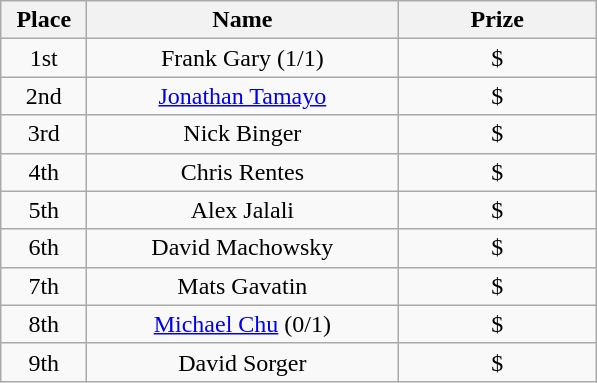<table class="wikitable">
<tr>
<th width="50">Place</th>
<th width="200">Name</th>
<th width="125">Prize</th>
</tr>
<tr>
<td align = "center">1st</td>
<td align = "center">Frank Gary (1/1)</td>
<td align = "center">$</td>
</tr>
<tr>
<td align = "center">2nd</td>
<td align = "center"><a href='#'>Jonathan Tamayo</a></td>
<td align = "center">$</td>
</tr>
<tr>
<td align = "center">3rd</td>
<td align = "center">Nick Binger</td>
<td align = "center">$</td>
</tr>
<tr>
<td align = "center">4th</td>
<td align = "center">Chris Rentes</td>
<td align = "center">$</td>
</tr>
<tr>
<td align = "center">5th</td>
<td align = "center">Alex Jalali</td>
<td align = "center">$</td>
</tr>
<tr>
<td align = "center">6th</td>
<td align = "center">David Machowsky</td>
<td align = "center">$</td>
</tr>
<tr>
<td align = "center">7th</td>
<td align = "center">Mats Gavatin</td>
<td align = "center">$</td>
</tr>
<tr>
<td align = "center">8th</td>
<td align = "center"><a href='#'>Michael Chu</a> (0/1)</td>
<td align = "center">$</td>
</tr>
<tr>
<td align = "center">9th</td>
<td align = "center">David Sorger</td>
<td align = "center">$</td>
</tr>
</table>
